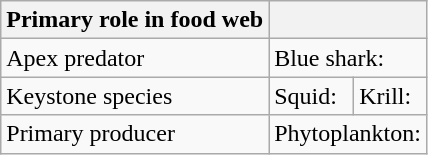<table class="wikitable">
<tr>
<th>Primary role in food web</th>
<th colspan="2"></th>
</tr>
<tr>
<td>Apex predator</td>
<td colspan="2">Blue shark:<br></td>
</tr>
<tr>
<td>Keystone species</td>
<td>Squid:</td>
<td>Krill:</td>
</tr>
<tr>
<td>Primary producer</td>
<td colspan="2">Phytoplankton:<br></td>
</tr>
</table>
